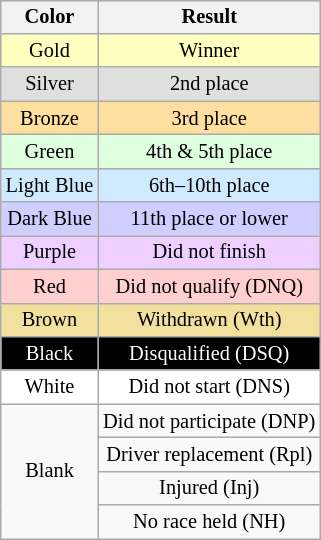<table style="margin-right:0; font-size:85%; text-align:center;" class="wikitable" align="right">
<tr>
<th>Color</th>
<th>Result</th>
</tr>
<tr style="background:#FFFFBF;">
<td>Gold</td>
<td>Winner</td>
</tr>
<tr style="background:#DFDFDF;">
<td>Silver</td>
<td>2nd place</td>
</tr>
<tr style="background:#FFDF9F;">
<td>Bronze</td>
<td>3rd place</td>
</tr>
<tr style="background:#DFFFDF;">
<td>Green</td>
<td>4th & 5th place</td>
</tr>
<tr style="background:#CFEAFF;">
<td>Light Blue</td>
<td>6th–10th place</td>
</tr>
<tr style="background:#CFCFFF;">
<td>Dark Blue</td>
<td>11th place or lower</td>
</tr>
<tr style="background:#EFCFFF;">
<td>Purple</td>
<td>Did not finish</td>
</tr>
<tr style="background:#FFCFCF;">
<td>Red</td>
<td>Did not qualify (DNQ)</td>
</tr>
<tr style="background:#F2E09F;">
<td>Brown</td>
<td>Withdrawn (Wth)</td>
</tr>
<tr style="background:#000000; color:white;">
<td>Black</td>
<td>Disqualified (DSQ)</td>
</tr>
<tr style="background:#FFFFFF;">
<td>White</td>
<td>Did not start (DNS)</td>
</tr>
<tr>
<td rowspan="4">Blank</td>
<td>Did not participate (DNP)</td>
</tr>
<tr>
<td>Driver replacement (Rpl)</td>
</tr>
<tr>
<td>Injured (Inj)</td>
</tr>
<tr>
<td>No race held (NH)</td>
</tr>
</table>
